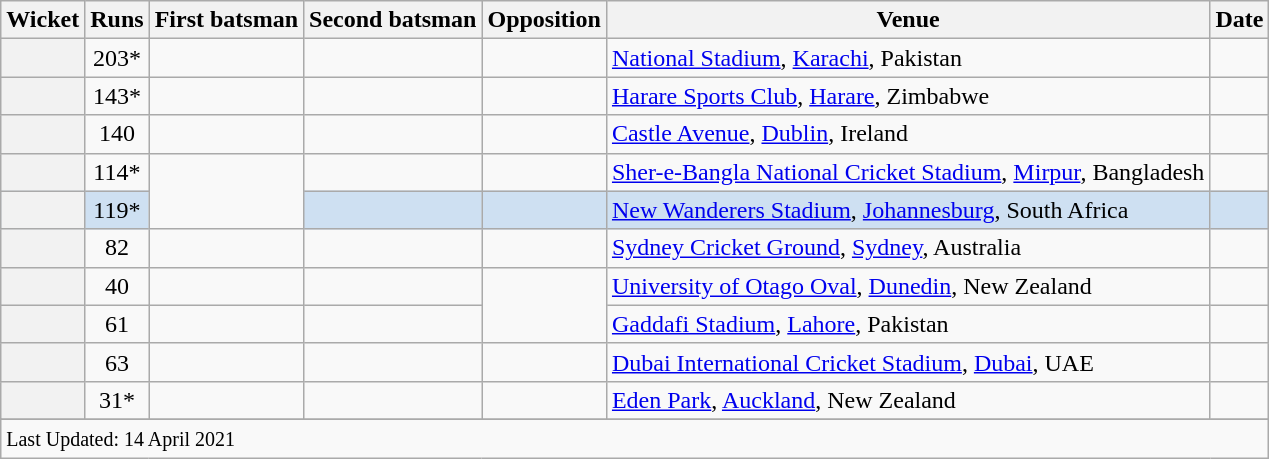<table class="wikitable plainrowheaders sortable">
<tr>
<th scope=col>Wicket</th>
<th scope=col>Runs</th>
<th scope=col>First batsman</th>
<th scope=col>Second batsman</th>
<th scope=col>Opposition</th>
<th scope=col>Venue</th>
<th scope=col>Date</th>
</tr>
<tr>
<th align=center></th>
<td scope=row style=text-align:center;>203*</td>
<td></td>
<td></td>
<td></td>
<td><a href='#'>National Stadium</a>, <a href='#'>Karachi</a>, Pakistan</td>
<td></td>
</tr>
<tr>
<th align=center></th>
<td scope=row style=text-align:center;>143*</td>
<td></td>
<td></td>
<td></td>
<td><a href='#'>Harare Sports Club</a>, <a href='#'>Harare</a>, Zimbabwe</td>
<td></td>
</tr>
<tr>
<th align=center></th>
<td scope=row style=text-align:center;>140</td>
<td></td>
<td></td>
<td></td>
<td><a href='#'>Castle Avenue</a>, <a href='#'>Dublin</a>, Ireland</td>
<td></td>
</tr>
<tr>
<th align=center></th>
<td scope=row style=text-align:center;>114*</td>
<td rowspan=2></td>
<td></td>
<td></td>
<td><a href='#'>Sher-e-Bangla National Cricket Stadium</a>, <a href='#'>Mirpur</a>, Bangladesh</td>
<td></td>
</tr>
<tr bgcolor=#cee0f2>
<th align=center></th>
<td scope=row style=text-align:center;>119*</td>
<td></td>
<td></td>
<td><a href='#'>New Wanderers Stadium</a>, <a href='#'>Johannesburg</a>, South Africa</td>
<td></td>
</tr>
<tr>
<th align=center></th>
<td scope=row style=text-align:center;>82</td>
<td></td>
<td></td>
<td></td>
<td><a href='#'>Sydney Cricket Ground</a>, <a href='#'>Sydney</a>, Australia</td>
<td></td>
</tr>
<tr>
<th align=center></th>
<td scope=row style=text-align:center;>40</td>
<td></td>
<td></td>
<td rowspan=2></td>
<td><a href='#'>University of Otago Oval</a>, <a href='#'>Dunedin</a>, New Zealand</td>
<td></td>
</tr>
<tr>
<th align=center></th>
<td scope=row style=text-align:center;>61</td>
<td></td>
<td></td>
<td><a href='#'>Gaddafi Stadium</a>, <a href='#'>Lahore</a>, Pakistan</td>
<td></td>
</tr>
<tr>
<th align=center></th>
<td scope=row style=text-align:center;>63</td>
<td></td>
<td></td>
<td></td>
<td><a href='#'>Dubai International Cricket Stadium</a>, <a href='#'>Dubai</a>, UAE</td>
<td></td>
</tr>
<tr>
<th align=center></th>
<td scope=row style=text-align:center;>31*</td>
<td></td>
<td></td>
<td></td>
<td><a href='#'>Eden Park</a>, <a href='#'>Auckland</a>, New Zealand</td>
<td></td>
</tr>
<tr>
</tr>
<tr class=sortbottom>
<td colspan=7><small>Last Updated: 14 April 2021</small></td>
</tr>
</table>
